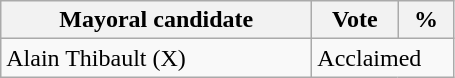<table class="wikitable">
<tr>
<th bgcolor="#DDDDFF" width="200px">Mayoral candidate</th>
<th bgcolor="#DDDDFF" width="50px">Vote</th>
<th bgcolor="#DDDDFF" width="30px">%</th>
</tr>
<tr>
<td>Alain Thibault (X)</td>
<td colspan="2">Acclaimed</td>
</tr>
</table>
